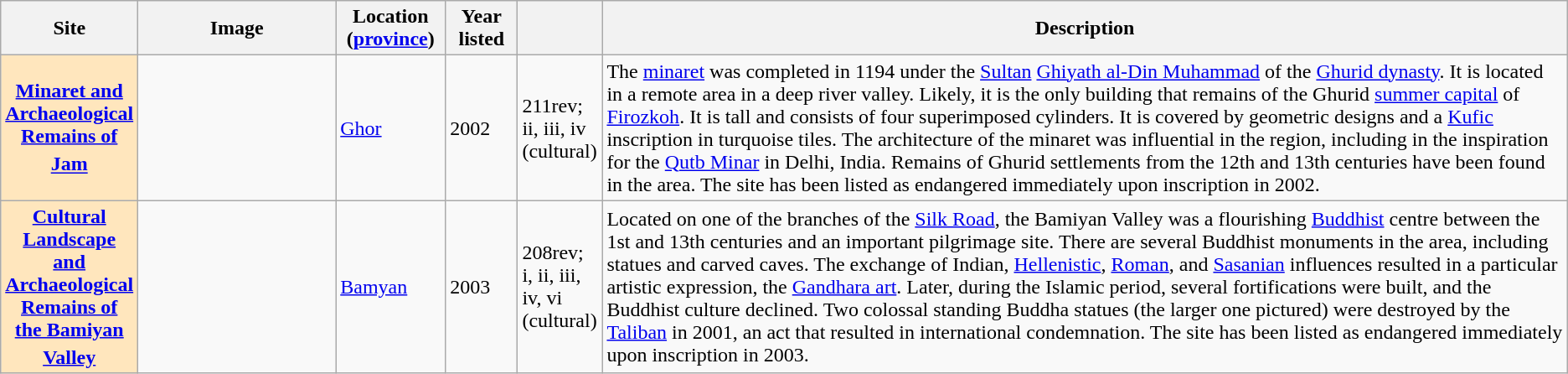<table class="wikitable sortable plainrowheaders">
<tr>
<th style="width:100px;" scope="col">Site</th>
<th class="unsortable"  style="width:150px;" scope="col">Image</th>
<th style="width:80px;" scope="col">Location (<a href='#'>province</a>)</th>
<th style="width:50px;" scope="col">Year listed</th>
<th style="width:60px;" scope="col" data-sort-type="number"></th>
<th scope="col" class="unsortable">Description</th>
</tr>
<tr>
<th scope="row" style="background:#ffe6bd;"><a href='#'>Minaret and Archaeological Remains of Jam</a><sup></sup></th>
<td></td>
<td><a href='#'>Ghor</a></td>
<td>2002</td>
<td>211rev; ii, iii, iv (cultural)</td>
<td>The <a href='#'>minaret</a> was completed in 1194 under the <a href='#'>Sultan</a> <a href='#'>Ghiyath al-Din Muhammad</a> of the <a href='#'>Ghurid dynasty</a>. It is located in a remote area in a deep river valley. Likely, it is the only building that remains of the Ghurid <a href='#'>summer capital</a> of <a href='#'>Firozkoh</a>. It is  tall and consists of four superimposed cylinders. It is covered by geometric designs and a <a href='#'>Kufic</a> inscription in turquoise tiles. The architecture of the minaret was influential in the region, including in the inspiration for the <a href='#'>Qutb Minar</a> in Delhi, India. Remains of Ghurid settlements from the 12th and 13th centuries have been found in the area. The site has been listed as endangered immediately upon inscription in 2002.</td>
</tr>
<tr>
<th scope="row" style="background:#ffe6bd;"><a href='#'>Cultural Landscape and Archaeological Remains of the Bamiyan Valley</a><sup></sup></th>
<td></td>
<td><a href='#'>Bamyan</a></td>
<td>2003</td>
<td>208rev; i, ii, iii, iv, vi (cultural)</td>
<td>Located on one of the branches of the <a href='#'>Silk Road</a>, the Bamiyan Valley was a flourishing <a href='#'>Buddhist</a> centre between the 1st and 13th centuries and an important pilgrimage site. There are several Buddhist monuments in the area, including statues and carved caves. The exchange of Indian, <a href='#'>Hellenistic</a>, <a href='#'>Roman</a>, and <a href='#'>Sasanian</a> influences resulted in a particular artistic expression, the <a href='#'>Gandhara art</a>. Later, during the Islamic period, several fortifications were built, and the Buddhist culture declined. Two colossal standing Buddha statues (the larger one pictured) were destroyed by the <a href='#'>Taliban</a> in 2001, an act that resulted in international condemnation. The site has been listed as endangered immediately upon inscription in 2003.</td>
</tr>
</table>
